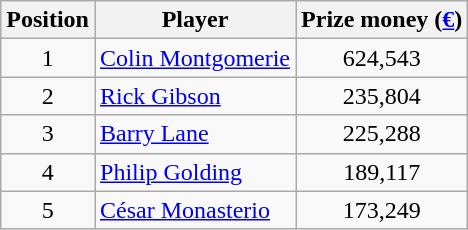<table class=wikitable>
<tr>
<th>Position</th>
<th>Player</th>
<th>Prize money (<a href='#'>€</a>)</th>
</tr>
<tr>
<td align=center>1</td>
<td> <a href='#'>Colin Montgomerie</a></td>
<td align=center>624,543</td>
</tr>
<tr>
<td align=center>2</td>
<td> <a href='#'>Rick Gibson</a></td>
<td align=center>235,804</td>
</tr>
<tr>
<td align=center>3</td>
<td> <a href='#'>Barry Lane</a></td>
<td align=center>225,288</td>
</tr>
<tr>
<td align=center>4</td>
<td> <a href='#'>Philip Golding</a></td>
<td align=center>189,117</td>
</tr>
<tr>
<td align=center>5</td>
<td> <a href='#'>César Monasterio</a></td>
<td align=center>173,249</td>
</tr>
</table>
